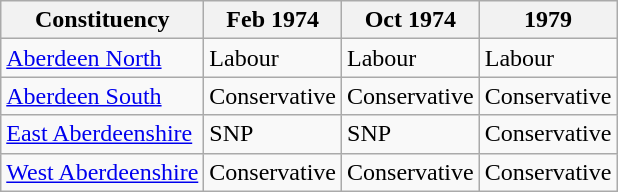<table class="wikitable">
<tr>
<th>Constituency</th>
<th>Feb 1974</th>
<th>Oct 1974</th>
<th>1979</th>
</tr>
<tr>
<td><a href='#'>Aberdeen North</a></td>
<td bgcolor=>Labour</td>
<td bgcolor=>Labour</td>
<td bgcolor=>Labour</td>
</tr>
<tr>
<td><a href='#'>Aberdeen South</a></td>
<td bgcolor=>Conservative</td>
<td bgcolor=>Conservative</td>
<td bgcolor=>Conservative</td>
</tr>
<tr>
<td><a href='#'>East Aberdeenshire</a></td>
<td bgcolor=>SNP</td>
<td bgcolor=>SNP</td>
<td bgcolor=>Conservative</td>
</tr>
<tr>
<td><a href='#'>West Aberdeenshire</a></td>
<td bgcolor=>Conservative</td>
<td bgcolor=>Conservative</td>
<td bgcolor=>Conservative</td>
</tr>
</table>
